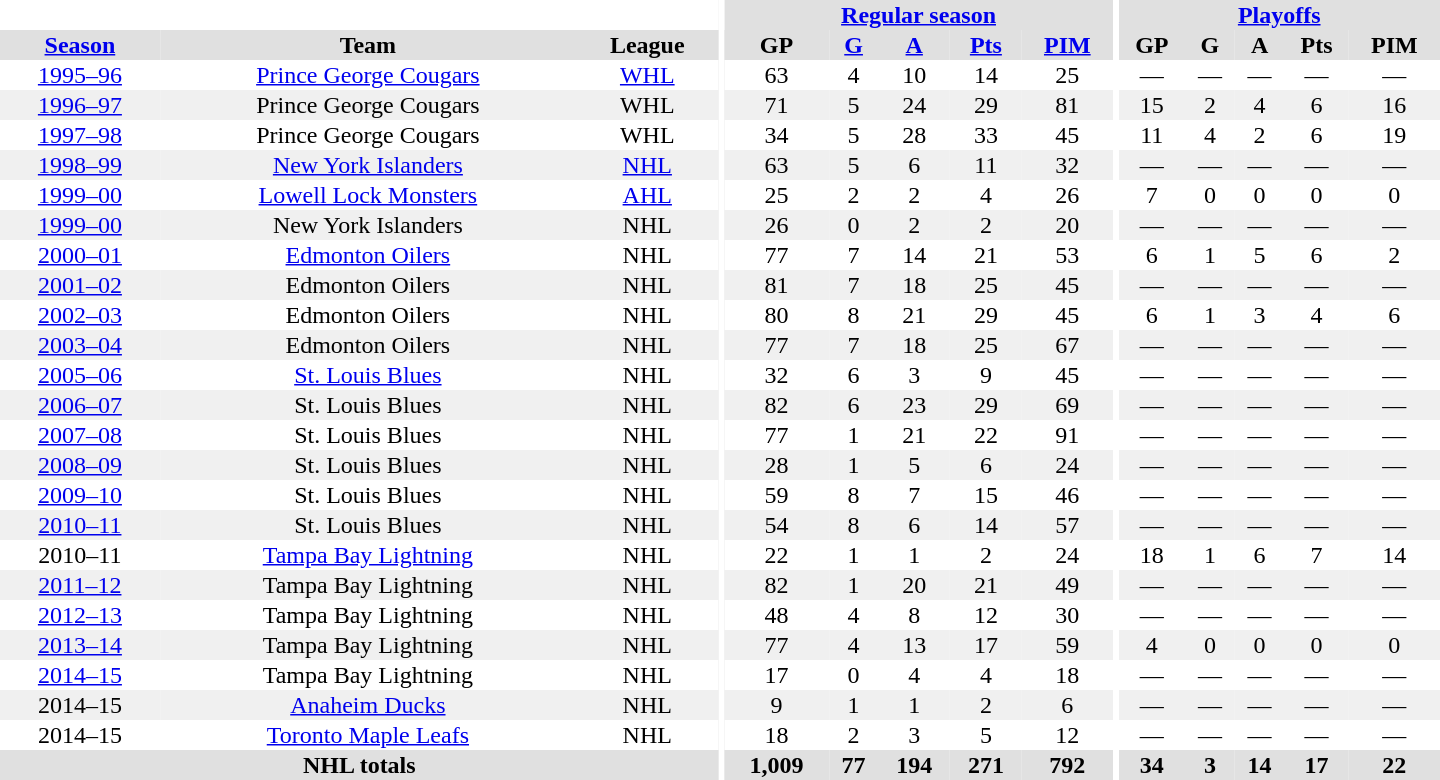<table border="0" cellpadding="1" cellspacing="0" style="text-align:center; width:60em">
<tr bgcolor="#e0e0e0">
<th colspan="3" bgcolor="#ffffff"></th>
<th rowspan="99" bgcolor="#ffffff"></th>
<th colspan="5"><a href='#'>Regular season</a></th>
<th rowspan="99" bgcolor="#ffffff"></th>
<th colspan="5"><a href='#'>Playoffs</a></th>
</tr>
<tr bgcolor="#e0e0e0">
<th><a href='#'>Season</a></th>
<th>Team</th>
<th>League</th>
<th>GP</th>
<th><a href='#'>G</a></th>
<th><a href='#'>A</a></th>
<th><a href='#'>Pts</a></th>
<th><a href='#'>PIM</a></th>
<th>GP</th>
<th>G</th>
<th>A</th>
<th>Pts</th>
<th>PIM</th>
</tr>
<tr>
<td><a href='#'>1995–96</a></td>
<td><a href='#'>Prince George Cougars</a></td>
<td><a href='#'>WHL</a></td>
<td>63</td>
<td>4</td>
<td>10</td>
<td>14</td>
<td>25</td>
<td>—</td>
<td>—</td>
<td>—</td>
<td>—</td>
<td>—</td>
</tr>
<tr style="background:#f0f0f0;">
<td><a href='#'>1996–97</a></td>
<td>Prince George Cougars</td>
<td>WHL</td>
<td>71</td>
<td>5</td>
<td>24</td>
<td>29</td>
<td>81</td>
<td>15</td>
<td>2</td>
<td>4</td>
<td>6</td>
<td>16</td>
</tr>
<tr>
<td><a href='#'>1997–98</a></td>
<td>Prince George Cougars</td>
<td>WHL</td>
<td>34</td>
<td>5</td>
<td>28</td>
<td>33</td>
<td>45</td>
<td>11</td>
<td>4</td>
<td>2</td>
<td>6</td>
<td>19</td>
</tr>
<tr style="background:#f0f0f0;">
<td><a href='#'>1998–99</a></td>
<td><a href='#'>New York Islanders</a></td>
<td><a href='#'>NHL</a></td>
<td>63</td>
<td>5</td>
<td>6</td>
<td>11</td>
<td>32</td>
<td>—</td>
<td>—</td>
<td>—</td>
<td>—</td>
<td>—</td>
</tr>
<tr>
<td><a href='#'>1999–00</a></td>
<td><a href='#'>Lowell Lock Monsters</a></td>
<td><a href='#'>AHL</a></td>
<td>25</td>
<td>2</td>
<td>2</td>
<td>4</td>
<td>26</td>
<td>7</td>
<td>0</td>
<td>0</td>
<td>0</td>
<td>0</td>
</tr>
<tr style="background:#f0f0f0;">
<td><a href='#'>1999–00</a></td>
<td>New York Islanders</td>
<td>NHL</td>
<td>26</td>
<td>0</td>
<td>2</td>
<td>2</td>
<td>20</td>
<td>—</td>
<td>—</td>
<td>—</td>
<td>—</td>
<td>—</td>
</tr>
<tr>
<td><a href='#'>2000–01</a></td>
<td><a href='#'>Edmonton Oilers</a></td>
<td>NHL</td>
<td>77</td>
<td>7</td>
<td>14</td>
<td>21</td>
<td>53</td>
<td>6</td>
<td>1</td>
<td>5</td>
<td>6</td>
<td>2</td>
</tr>
<tr style="background:#f0f0f0;">
<td><a href='#'>2001–02</a></td>
<td>Edmonton Oilers</td>
<td>NHL</td>
<td>81</td>
<td>7</td>
<td>18</td>
<td>25</td>
<td>45</td>
<td>—</td>
<td>—</td>
<td>—</td>
<td>—</td>
<td>—</td>
</tr>
<tr>
<td><a href='#'>2002–03</a></td>
<td>Edmonton Oilers</td>
<td>NHL</td>
<td>80</td>
<td>8</td>
<td>21</td>
<td>29</td>
<td>45</td>
<td>6</td>
<td>1</td>
<td>3</td>
<td>4</td>
<td>6</td>
</tr>
<tr style="background:#f0f0f0;">
<td><a href='#'>2003–04</a></td>
<td>Edmonton Oilers</td>
<td>NHL</td>
<td>77</td>
<td>7</td>
<td>18</td>
<td>25</td>
<td>67</td>
<td>—</td>
<td>—</td>
<td>—</td>
<td>—</td>
<td>—</td>
</tr>
<tr>
<td><a href='#'>2005–06</a></td>
<td><a href='#'>St. Louis Blues</a></td>
<td>NHL</td>
<td>32</td>
<td>6</td>
<td>3</td>
<td>9</td>
<td>45</td>
<td>—</td>
<td>—</td>
<td>—</td>
<td>—</td>
<td>—</td>
</tr>
<tr style="background:#f0f0f0;">
<td><a href='#'>2006–07</a></td>
<td>St. Louis Blues</td>
<td>NHL</td>
<td>82</td>
<td>6</td>
<td>23</td>
<td>29</td>
<td>69</td>
<td>—</td>
<td>—</td>
<td>—</td>
<td>—</td>
<td>—</td>
</tr>
<tr>
<td><a href='#'>2007–08</a></td>
<td>St. Louis Blues</td>
<td>NHL</td>
<td>77</td>
<td>1</td>
<td>21</td>
<td>22</td>
<td>91</td>
<td>—</td>
<td>—</td>
<td>—</td>
<td>—</td>
<td>—</td>
</tr>
<tr style="background:#f0f0f0;">
<td><a href='#'>2008–09</a></td>
<td>St. Louis Blues</td>
<td>NHL</td>
<td>28</td>
<td>1</td>
<td>5</td>
<td>6</td>
<td>24</td>
<td>—</td>
<td>—</td>
<td>—</td>
<td>—</td>
<td>—</td>
</tr>
<tr>
<td><a href='#'>2009–10</a></td>
<td>St. Louis Blues</td>
<td>NHL</td>
<td>59</td>
<td>8</td>
<td>7</td>
<td>15</td>
<td>46</td>
<td>—</td>
<td>—</td>
<td>—</td>
<td>—</td>
<td>—</td>
</tr>
<tr style="background:#f0f0f0;">
<td><a href='#'>2010–11</a></td>
<td>St. Louis Blues</td>
<td>NHL</td>
<td>54</td>
<td>8</td>
<td>6</td>
<td>14</td>
<td>57</td>
<td>—</td>
<td>—</td>
<td>—</td>
<td>—</td>
<td>—</td>
</tr>
<tr>
<td>2010–11</td>
<td><a href='#'>Tampa Bay Lightning</a></td>
<td>NHL</td>
<td>22</td>
<td>1</td>
<td>1</td>
<td>2</td>
<td>24</td>
<td>18</td>
<td>1</td>
<td>6</td>
<td>7</td>
<td>14</td>
</tr>
<tr style="background:#f0f0f0;">
<td><a href='#'>2011–12</a></td>
<td>Tampa Bay Lightning</td>
<td>NHL</td>
<td>82</td>
<td>1</td>
<td>20</td>
<td>21</td>
<td>49</td>
<td>—</td>
<td>—</td>
<td>—</td>
<td>—</td>
<td>—</td>
</tr>
<tr>
<td><a href='#'>2012–13</a></td>
<td>Tampa Bay Lightning</td>
<td>NHL</td>
<td>48</td>
<td>4</td>
<td>8</td>
<td>12</td>
<td>30</td>
<td>—</td>
<td>—</td>
<td>—</td>
<td>—</td>
<td>—</td>
</tr>
<tr style="background:#f0f0f0;">
<td><a href='#'>2013–14</a></td>
<td>Tampa Bay Lightning</td>
<td>NHL</td>
<td>77</td>
<td>4</td>
<td>13</td>
<td>17</td>
<td>59</td>
<td>4</td>
<td>0</td>
<td>0</td>
<td>0</td>
<td>0</td>
</tr>
<tr>
<td><a href='#'>2014–15</a></td>
<td>Tampa Bay Lightning</td>
<td>NHL</td>
<td>17</td>
<td>0</td>
<td>4</td>
<td>4</td>
<td>18</td>
<td>—</td>
<td>—</td>
<td>—</td>
<td>—</td>
<td>—</td>
</tr>
<tr style="background:#f0f0f0;">
<td>2014–15</td>
<td><a href='#'>Anaheim Ducks</a></td>
<td>NHL</td>
<td>9</td>
<td>1</td>
<td>1</td>
<td>2</td>
<td>6</td>
<td>—</td>
<td>—</td>
<td>—</td>
<td>—</td>
<td>—</td>
</tr>
<tr>
<td>2014–15</td>
<td><a href='#'>Toronto Maple Leafs</a></td>
<td>NHL</td>
<td>18</td>
<td>2</td>
<td>3</td>
<td>5</td>
<td>12</td>
<td>—</td>
<td>—</td>
<td>—</td>
<td>—</td>
<td>—</td>
</tr>
<tr style="background:#e0e0e0;">
<th colspan="3">NHL totals</th>
<th>1,009</th>
<th>77</th>
<th>194</th>
<th>271</th>
<th>792</th>
<th>34</th>
<th>3</th>
<th>14</th>
<th>17</th>
<th>22</th>
</tr>
</table>
